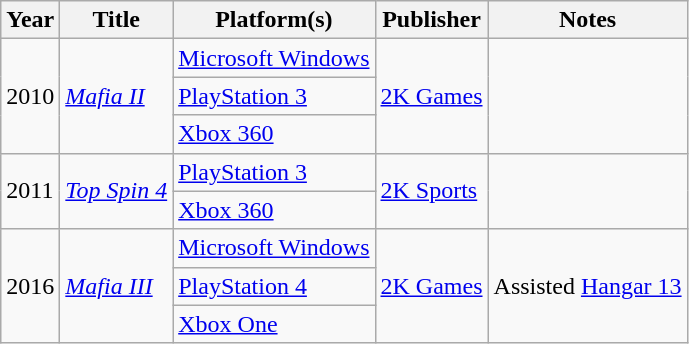<table class="wikitable sortable">
<tr>
<th>Year</th>
<th>Title</th>
<th>Platform(s)</th>
<th>Publisher</th>
<th>Notes</th>
</tr>
<tr>
<td rowspan="3">2010</td>
<td rowspan="3"><em><a href='#'>Mafia II</a></em></td>
<td><a href='#'>Microsoft Windows</a></td>
<td rowspan="3"><a href='#'>2K Games</a></td>
<td rowspan="3"></td>
</tr>
<tr>
<td><a href='#'>PlayStation 3</a></td>
</tr>
<tr>
<td><a href='#'>Xbox 360</a></td>
</tr>
<tr>
<td rowspan="2">2011</td>
<td rowspan="2"><em><a href='#'>Top Spin 4</a></em></td>
<td><a href='#'>PlayStation 3</a></td>
<td rowspan="2"><a href='#'>2K Sports</a></td>
</tr>
<tr>
<td><a href='#'>Xbox 360</a></td>
</tr>
<tr>
<td rowspan="3">2016</td>
<td rowspan="3"><em><a href='#'>Mafia III</a></em></td>
<td><a href='#'>Microsoft Windows</a></td>
<td rowspan="3"><a href='#'>2K Games</a></td>
<td rowspan="3">Assisted <a href='#'>Hangar 13</a></td>
</tr>
<tr>
<td><a href='#'>PlayStation 4</a></td>
</tr>
<tr>
<td><a href='#'>Xbox One</a></td>
</tr>
</table>
